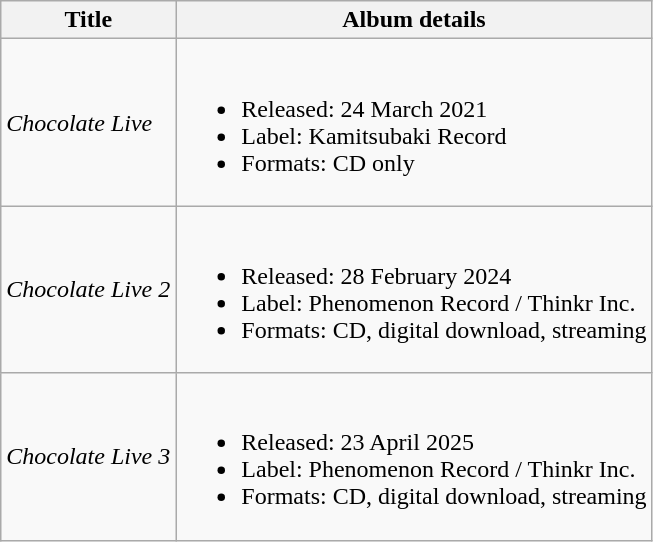<table class="wikitable plainrowheaders">
<tr>
<th scope="col">Title</th>
<th scope="col">Album details</th>
</tr>
<tr>
<td><em>Chocolate Live</em></td>
<td><br><ul><li>Released: 24 March 2021</li><li>Label: Kamitsubaki Record</li><li>Formats: CD only</li></ul></td>
</tr>
<tr>
<td><em>Chocolate Live 2</em></td>
<td><br><ul><li>Released: 28 February 2024</li><li>Label: Phenomenon Record / Thinkr Inc.</li><li>Formats: CD, digital download, streaming</li></ul></td>
</tr>
<tr>
<td><em>Chocolate Live 3</em></td>
<td><br><ul><li>Released: 23 April 2025</li><li>Label: Phenomenon Record / Thinkr Inc.</li><li>Formats: CD, digital download, streaming</li></ul></td>
</tr>
</table>
